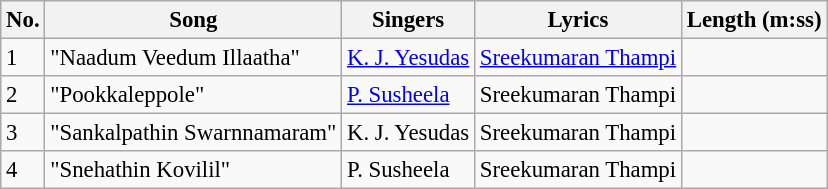<table class="wikitable" style="font-size:95%;">
<tr>
<th>No.</th>
<th>Song</th>
<th>Singers</th>
<th>Lyrics</th>
<th>Length (m:ss)</th>
</tr>
<tr>
<td>1</td>
<td>"Naadum Veedum Illaatha"</td>
<td><a href='#'>K. J. Yesudas</a></td>
<td><a href='#'>Sreekumaran Thampi</a></td>
<td></td>
</tr>
<tr>
<td>2</td>
<td>"Pookkaleppole"</td>
<td><a href='#'>P. Susheela</a></td>
<td>Sreekumaran Thampi</td>
<td></td>
</tr>
<tr>
<td>3</td>
<td>"Sankalpathin Swarnnamaram"</td>
<td>K. J. Yesudas</td>
<td>Sreekumaran Thampi</td>
<td></td>
</tr>
<tr>
<td>4</td>
<td>"Snehathin Kovilil"</td>
<td>P. Susheela</td>
<td>Sreekumaran Thampi</td>
<td></td>
</tr>
</table>
